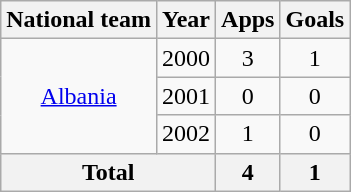<table class=wikitable style="text-align: center;">
<tr>
<th>National team</th>
<th>Year</th>
<th>Apps</th>
<th>Goals</th>
</tr>
<tr>
<td rowspan=3><a href='#'>Albania</a></td>
<td>2000</td>
<td>3</td>
<td>1</td>
</tr>
<tr>
<td>2001</td>
<td>0</td>
<td>0</td>
</tr>
<tr>
<td>2002</td>
<td>1</td>
<td>0</td>
</tr>
<tr>
<th colspan=2>Total</th>
<th>4</th>
<th>1</th>
</tr>
</table>
